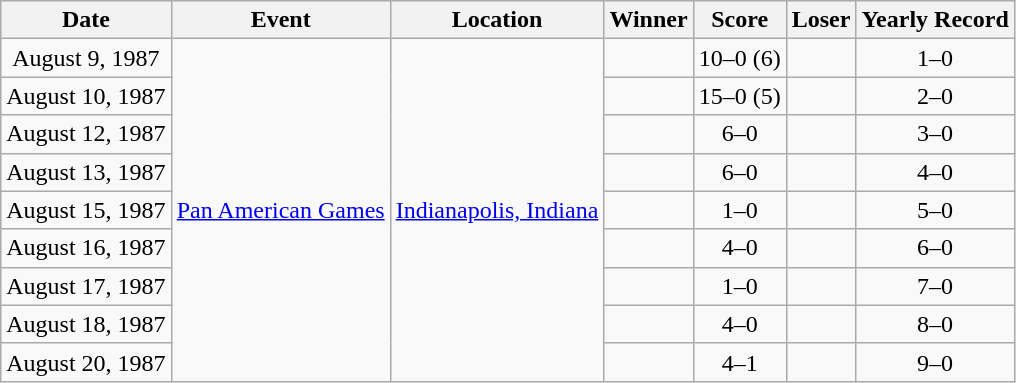<table class="wikitable">
<tr>
<th>Date</th>
<th>Event</th>
<th>Location</th>
<th>Winner</th>
<th>Score</th>
<th>Loser</th>
<th>Yearly Record</th>
</tr>
<tr align=center>
<td>August 9, 1987</td>
<td rowspan=9><a href='#'>Pan American Games</a></td>
<td rowspan=9><a href='#'>Indianapolis, Indiana</a></td>
<td></td>
<td>10–0 (6)</td>
<td></td>
<td>1–0</td>
</tr>
<tr align=center>
<td>August 10, 1987</td>
<td></td>
<td>15–0 (5)</td>
<td></td>
<td>2–0</td>
</tr>
<tr align=center>
<td>August 12, 1987</td>
<td></td>
<td>6–0</td>
<td></td>
<td>3–0</td>
</tr>
<tr align=center>
<td>August 13, 1987</td>
<td></td>
<td>6–0</td>
<td></td>
<td>4–0</td>
</tr>
<tr align=center>
<td>August 15, 1987</td>
<td></td>
<td>1–0</td>
<td></td>
<td>5–0</td>
</tr>
<tr align=center>
<td>August 16, 1987</td>
<td></td>
<td>4–0</td>
<td></td>
<td>6–0</td>
</tr>
<tr align=center>
<td>August 17, 1987</td>
<td></td>
<td>1–0</td>
<td></td>
<td>7–0</td>
</tr>
<tr align=center>
<td>August 18, 1987</td>
<td></td>
<td>4–0</td>
<td></td>
<td>8–0</td>
</tr>
<tr align=center>
<td>August 20, 1987</td>
<td></td>
<td>4–1</td>
<td></td>
<td>9–0</td>
</tr>
</table>
